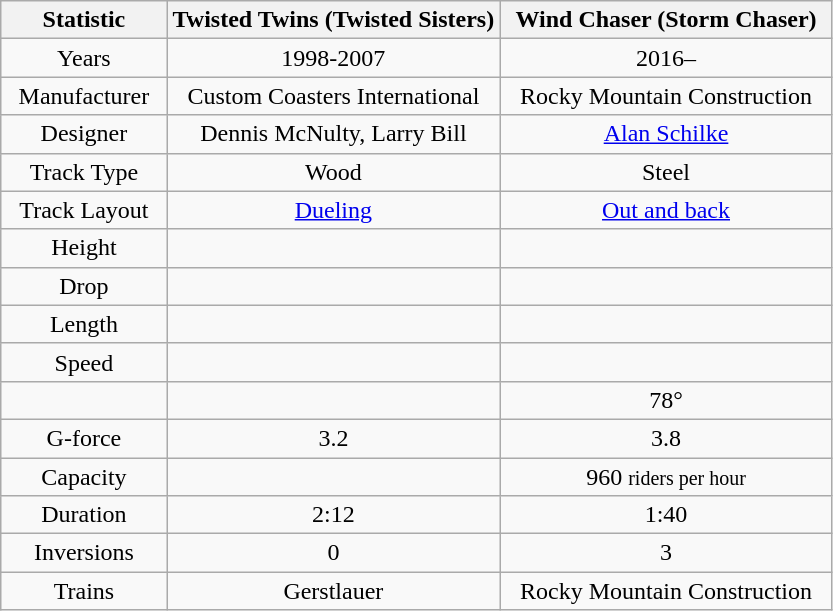<table class="wikitable" style="text-align:center">
<tr>
<th width="20%">Statistic</th>
<th width="40%">Twisted Twins (Twisted Sisters)</th>
<th width="40%">Wind Chaser (Storm Chaser)</th>
</tr>
<tr>
<td>Years</td>
<td>1998-2007</td>
<td>2016–</td>
</tr>
<tr>
<td>Manufacturer</td>
<td>Custom Coasters International</td>
<td>Rocky Mountain Construction</td>
</tr>
<tr>
<td>Designer</td>
<td>Dennis McNulty, Larry Bill</td>
<td><a href='#'>Alan Schilke</a></td>
</tr>
<tr>
<td>Track Type</td>
<td>Wood</td>
<td>Steel</td>
</tr>
<tr>
<td>Track Layout</td>
<td><a href='#'>Dueling</a></td>
<td><a href='#'>Out and back</a></td>
</tr>
<tr>
<td>Height</td>
<td></td>
<td></td>
</tr>
<tr>
<td>Drop</td>
<td></td>
<td></td>
</tr>
<tr>
<td>Length</td>
<td></td>
<td></td>
</tr>
<tr>
<td>Speed</td>
<td></td>
<td></td>
</tr>
<tr>
<td></td>
<td></td>
<td>78°</td>
</tr>
<tr>
<td>G-force</td>
<td>3.2</td>
<td>3.8</td>
</tr>
<tr>
<td>Capacity</td>
<td></td>
<td>960 <small>riders per hour</small></td>
</tr>
<tr>
<td>Duration</td>
<td>2:12</td>
<td>1:40</td>
</tr>
<tr>
<td>Inversions</td>
<td>0</td>
<td>3</td>
</tr>
<tr>
<td>Trains</td>
<td>Gerstlauer</td>
<td>Rocky Mountain Construction</td>
</tr>
</table>
